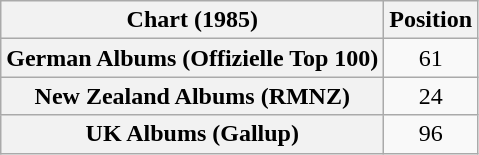<table class="wikitable sortable plainrowheaders" style="text-align:center">
<tr>
<th scope="col">Chart (1985)</th>
<th scope="col">Position</th>
</tr>
<tr>
<th scope="row">German Albums (Offizielle Top 100)</th>
<td>61</td>
</tr>
<tr>
<th scope="row">New Zealand Albums (RMNZ)</th>
<td>24</td>
</tr>
<tr>
<th scope="row">UK Albums (Gallup)</th>
<td>96</td>
</tr>
</table>
